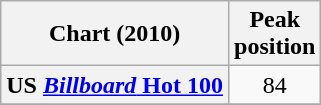<table class="wikitable sortable plainrowheaders">
<tr>
<th>Chart (2010)</th>
<th style="text-align:center;">Peak<br>position</th>
</tr>
<tr>
<th scope="row">US <a href='#'><em>Billboard</em> Hot 100</a></th>
<td align="center">84</td>
</tr>
<tr>
</tr>
</table>
